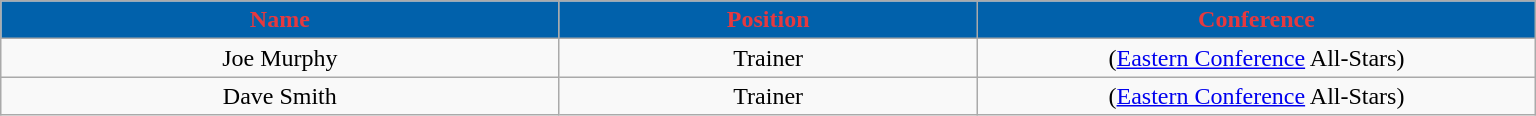<table class="wikitable sortable sortable">
<tr>
<th style="background:#0161AB; color:#E6393F" width="20%">Name</th>
<th style="background:#0161AB; color:#E6393F" width="15%">Position</th>
<th style="background:#0161AB; color:#E6393F" width="20%">Conference</th>
</tr>
<tr style="text-align: center">
<td>Joe Murphy</td>
<td>Trainer</td>
<td>(<a href='#'>Eastern Conference</a> All-Stars)</td>
</tr>
<tr style="text-align: center">
<td>Dave Smith</td>
<td>Trainer</td>
<td>(<a href='#'>Eastern Conference</a> All-Stars)</td>
</tr>
</table>
